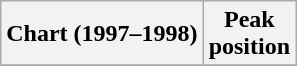<table class="wikitable sortable">
<tr>
<th align="left">Chart (1997–1998)</th>
<th align="center">Peak<br>position</th>
</tr>
<tr>
</tr>
</table>
